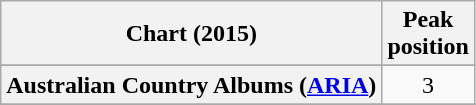<table class="wikitable sortable plainrowheaders" style="text-align:center">
<tr>
<th scope="col">Chart (2015)</th>
<th scope="col">Peak<br> position</th>
</tr>
<tr>
</tr>
<tr>
<th scope="row">Australian Country Albums (<a href='#'>ARIA</a>)</th>
<td>3</td>
</tr>
<tr>
</tr>
</table>
